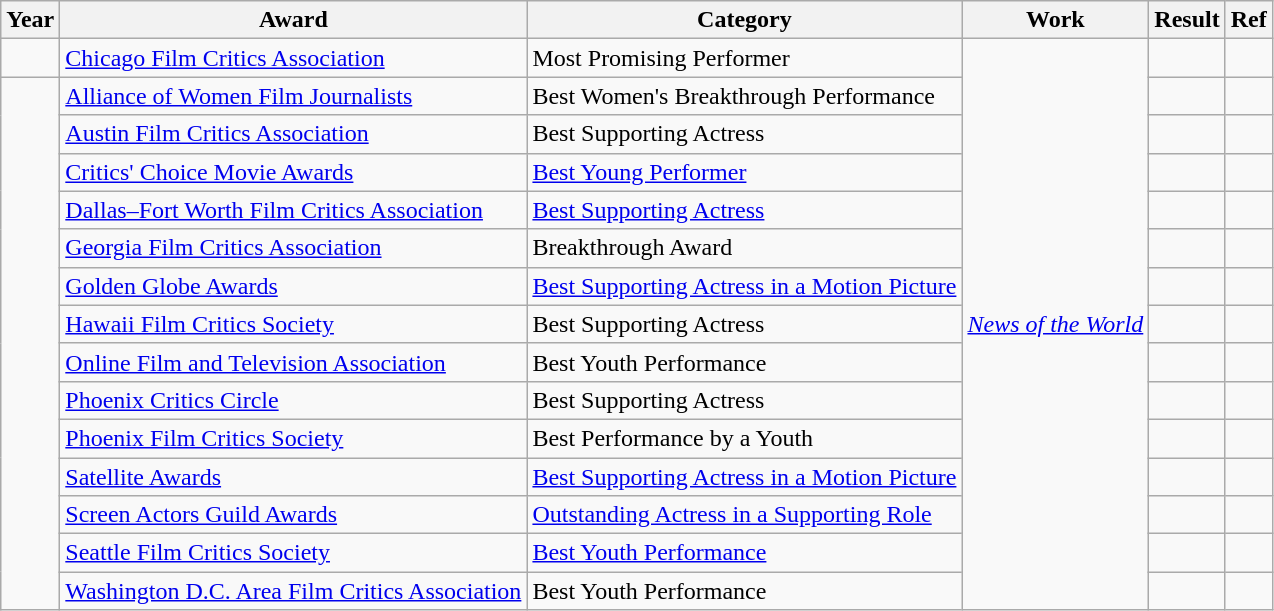<table class="wikitable sortable">
<tr>
<th>Year</th>
<th>Award</th>
<th>Category</th>
<th>Work</th>
<th>Result</th>
<th>Ref</th>
</tr>
<tr>
<td></td>
<td><a href='#'>Chicago Film Critics Association</a></td>
<td>Most Promising Performer</td>
<td rowspan="15"><em><a href='#'>News of the World</a></em></td>
<td></td>
<td style="text-align:center;"></td>
</tr>
<tr>
<td rowspan="14"></td>
<td><a href='#'>Alliance of Women Film Journalists</a></td>
<td>Best Women's Breakthrough Performance</td>
<td></td>
<td style="text-align:center;"></td>
</tr>
<tr>
<td><a href='#'>Austin Film Critics Association</a></td>
<td>Best Supporting Actress</td>
<td></td>
<td style="text-align:center;"></td>
</tr>
<tr>
<td><a href='#'>Critics' Choice Movie Awards</a></td>
<td><a href='#'>Best Young Performer</a></td>
<td></td>
<td style="text-align:center;"></td>
</tr>
<tr>
<td><a href='#'>Dallas–Fort Worth Film Critics Association</a></td>
<td><a href='#'>Best Supporting Actress</a></td>
<td></td>
<td style="text-align:center;"></td>
</tr>
<tr>
<td><a href='#'>Georgia Film Critics Association</a></td>
<td>Breakthrough Award</td>
<td></td>
<td style="text-align:center;"></td>
</tr>
<tr>
<td><a href='#'>Golden Globe Awards</a></td>
<td><a href='#'>Best Supporting Actress in a Motion Picture</a></td>
<td></td>
<td style="text-align:center;"></td>
</tr>
<tr>
<td><a href='#'>Hawaii Film Critics Society</a></td>
<td>Best Supporting Actress</td>
<td></td>
<td style="text-align:center;"></td>
</tr>
<tr>
<td><a href='#'>Online Film and Television Association</a></td>
<td>Best Youth Performance</td>
<td></td>
<td style="text-align:center;"></td>
</tr>
<tr>
<td><a href='#'>Phoenix Critics Circle</a></td>
<td>Best Supporting Actress</td>
<td></td>
<td style="text-align:center;"></td>
</tr>
<tr>
<td><a href='#'>Phoenix Film Critics Society</a></td>
<td>Best Performance by a Youth</td>
<td></td>
<td style="text-align:center;"></td>
</tr>
<tr>
<td><a href='#'>Satellite Awards</a></td>
<td><a href='#'>Best Supporting Actress in a Motion Picture</a></td>
<td></td>
<td style="text-align:center;"></td>
</tr>
<tr>
<td><a href='#'>Screen Actors Guild Awards</a></td>
<td><a href='#'>Outstanding Actress in a Supporting Role</a></td>
<td></td>
<td style="text-align:center;"></td>
</tr>
<tr>
<td><a href='#'>Seattle Film Critics Society</a></td>
<td><a href='#'>Best Youth Performance</a></td>
<td></td>
<td style="text-align:center;"></td>
</tr>
<tr>
<td><a href='#'>Washington D.C. Area Film Critics Association</a></td>
<td>Best Youth Performance</td>
<td></td>
<td style="text-align:center;"></td>
</tr>
</table>
